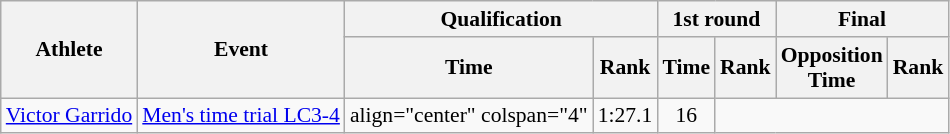<table class=wikitable style="font-size:90%">
<tr>
<th rowspan="2">Athlete</th>
<th rowspan="2">Event</th>
<th colspan="2">Qualification</th>
<th colspan="2">1st round</th>
<th colspan="2">Final</th>
</tr>
<tr>
<th>Time</th>
<th>Rank</th>
<th>Time</th>
<th>Rank</th>
<th>Opposition<br>Time</th>
<th>Rank</th>
</tr>
<tr>
<td><a href='#'>Victor Garrido</a></td>
<td><a href='#'>Men's time trial LC3-4</a></td>
<td>align="center" colspan="4" </td>
<td align="center">1:27.1</td>
<td align="center">16</td>
</tr>
</table>
